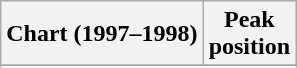<table class="wikitable sortable">
<tr>
<th align="left">Chart (1997–1998)</th>
<th align="center">Peak<br>position</th>
</tr>
<tr>
</tr>
<tr>
</tr>
</table>
